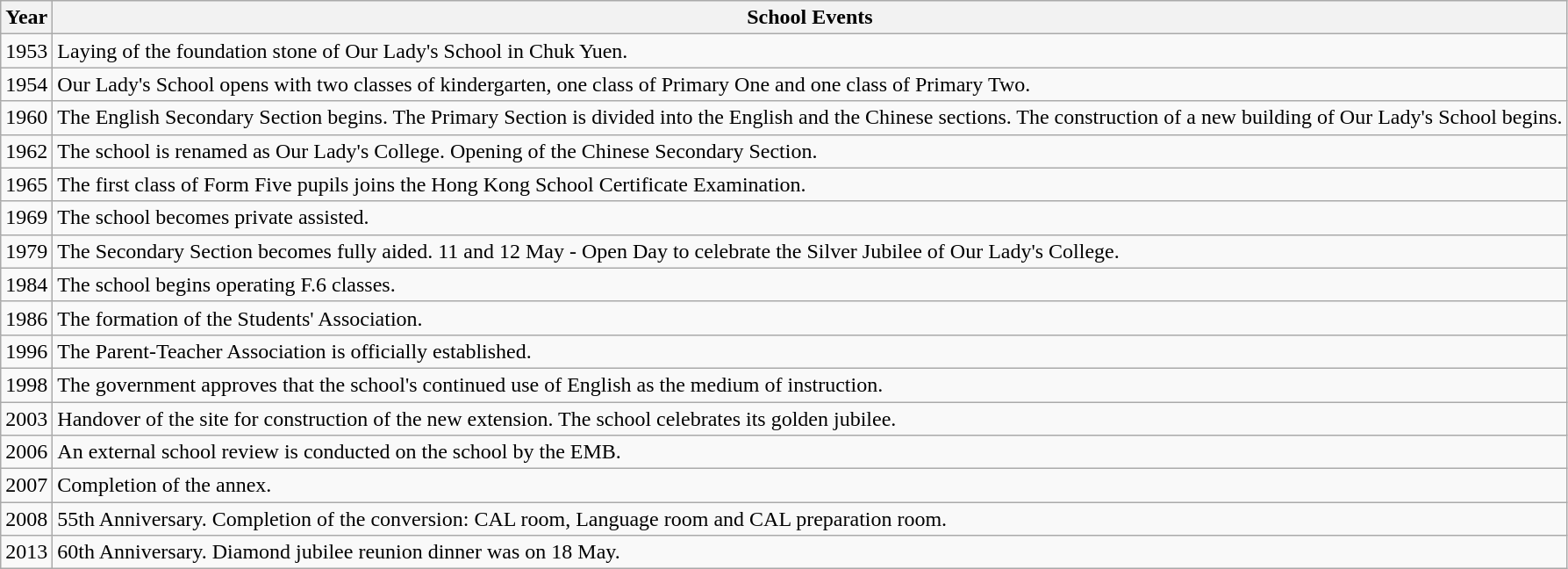<table class="wikitable">
<tr>
<th>Year</th>
<th>School Events</th>
</tr>
<tr>
<td>1953</td>
<td>Laying of the foundation stone of Our Lady's School in Chuk Yuen.</td>
</tr>
<tr>
<td>1954</td>
<td>Our Lady's School opens with two classes of kindergarten, one class of Primary One and one class of Primary Two.</td>
</tr>
<tr>
<td>1960</td>
<td>The English Secondary Section begins. The Primary Section is divided into the English and the Chinese sections. The construction of a new building of Our Lady's School begins.</td>
</tr>
<tr>
<td>1962</td>
<td>The school is renamed as Our Lady's College. Opening of the Chinese Secondary Section.</td>
</tr>
<tr>
<td>1965</td>
<td>The first class of Form Five pupils joins the Hong Kong School Certificate Examination.</td>
</tr>
<tr>
<td>1969</td>
<td>The school becomes private assisted.</td>
</tr>
<tr>
<td>1979</td>
<td>The Secondary Section becomes fully aided. 11 and 12 May - Open Day to celebrate the Silver Jubilee of Our Lady's College.</td>
</tr>
<tr>
<td>1984</td>
<td>The school begins operating F.6 classes.</td>
</tr>
<tr>
<td>1986</td>
<td>The formation of the Students' Association.</td>
</tr>
<tr>
<td>1996</td>
<td>The Parent-Teacher Association is officially established.</td>
</tr>
<tr>
<td>1998</td>
<td>The government approves that the school's continued use of English as the medium of instruction.</td>
</tr>
<tr>
<td>2003</td>
<td>Handover of the site for construction of the new extension. The school celebrates its golden jubilee.</td>
</tr>
<tr>
<td>2006</td>
<td>An external school review is conducted on the school by the EMB.</td>
</tr>
<tr>
<td>2007</td>
<td>Completion of the annex.</td>
</tr>
<tr>
<td>2008</td>
<td>55th Anniversary. Completion of the conversion: CAL room, Language room and CAL preparation room.</td>
</tr>
<tr>
<td>2013</td>
<td>60th Anniversary. Diamond jubilee reunion dinner was on 18 May.</td>
</tr>
</table>
